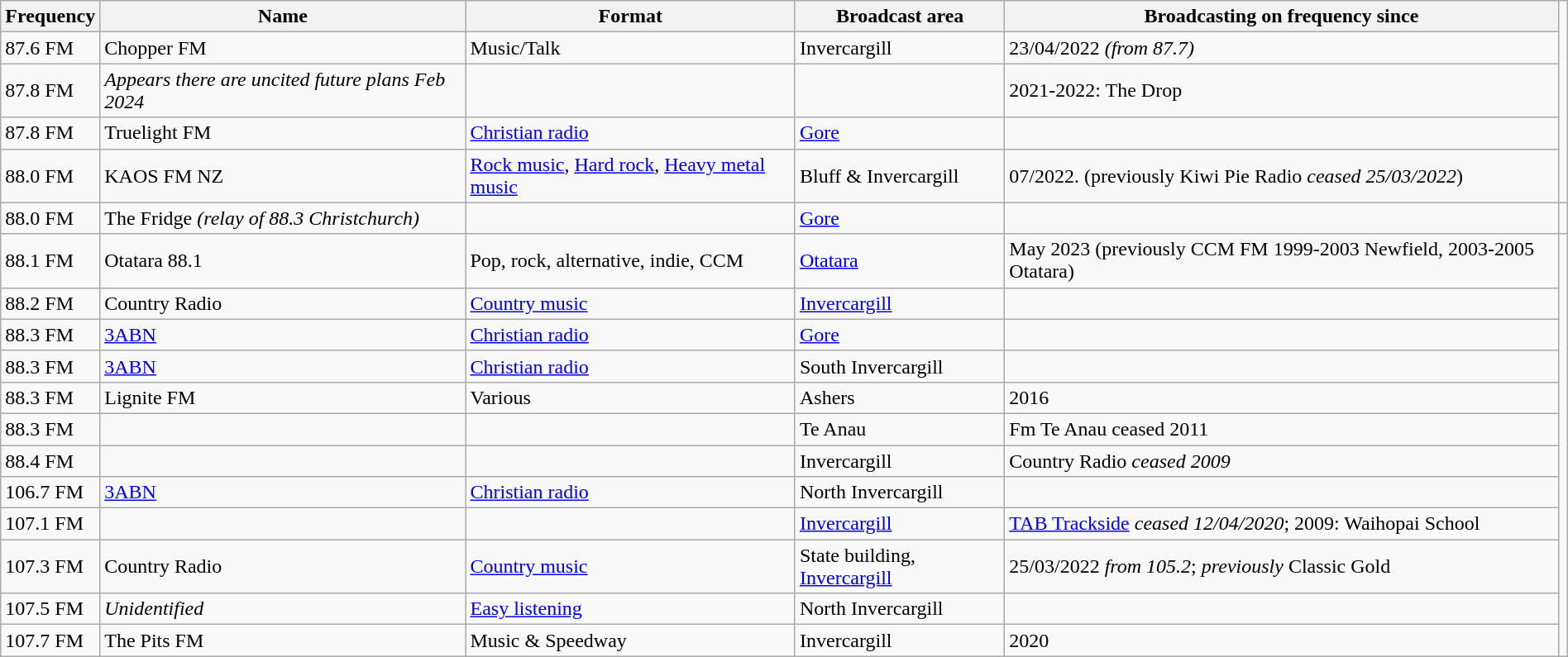<table class="wikitable sortable" width="100%">
<tr>
<th scope="col">Frequency</th>
<th scope="col">Name</th>
<th scope="col">Format</th>
<th scope="col">Broadcast area</th>
<th scope="col">Broadcasting on frequency since</th>
</tr>
<tr>
<td>87.6 FM</td>
<td>Chopper FM</td>
<td>Music/Talk</td>
<td>Invercargill</td>
<td>23/04/2022 <em>(from 87.7)</em></td>
</tr>
<tr>
<td>87.8 FM</td>
<td><em>Appears there are uncited future plans Feb 2024</em></td>
<td></td>
<td></td>
<td>2021-2022: The Drop</td>
</tr>
<tr>
<td>87.8 FM</td>
<td>Truelight FM</td>
<td><a href='#'>Christian radio</a></td>
<td><a href='#'>Gore</a></td>
<td></td>
</tr>
<tr>
<td>88.0 FM</td>
<td>KAOS FM NZ</td>
<td><a href='#'>Rock music</a>, <a href='#'>Hard rock</a>, <a href='#'>Heavy metal music</a></td>
<td>Bluff & Invercargill</td>
<td>07/2022. (previously Kiwi Pie Radio <em>ceased 25/03/2022</em>)</td>
</tr>
<tr>
<td>88.0 FM</td>
<td>The Fridge <em>(relay of 88.3 Christchurch)</em></td>
<td></td>
<td><a href='#'>Gore</a></td>
<td></td>
<td></td>
</tr>
<tr>
<td>88.1 FM</td>
<td>Otatara 88.1</td>
<td>Pop, rock, alternative, indie, CCM</td>
<td><a href='#'>Otatara</a></td>
<td>May 2023 (previously CCM FM 1999-2003 Newfield, 2003-2005 Otatara)</td>
</tr>
<tr>
<td>88.2 FM</td>
<td>Country Radio</td>
<td><a href='#'>Country music</a></td>
<td><a href='#'>Invercargill</a></td>
<td></td>
</tr>
<tr>
<td>88.3 FM</td>
<td><a href='#'>3ABN</a></td>
<td><a href='#'>Christian radio</a></td>
<td><a href='#'>Gore</a></td>
<td></td>
</tr>
<tr>
<td>88.3 FM</td>
<td><a href='#'>3ABN</a></td>
<td><a href='#'>Christian radio</a></td>
<td>South Invercargill</td>
<td></td>
</tr>
<tr>
<td>88.3 FM</td>
<td>Lignite FM</td>
<td>Various</td>
<td>Ashers</td>
<td>2016</td>
</tr>
<tr>
<td>88.3 FM</td>
<td></td>
<td></td>
<td>Te Anau</td>
<td>Fm Te Anau ceased 2011</td>
</tr>
<tr>
<td>88.4 FM</td>
<td></td>
<td></td>
<td>Invercargill</td>
<td>Country Radio <em>ceased 2009</em></td>
</tr>
<tr>
<td>106.7 FM</td>
<td><a href='#'>3ABN</a></td>
<td><a href='#'>Christian radio</a></td>
<td>North Invercargill</td>
<td></td>
</tr>
<tr>
<td>107.1 FM</td>
<td></td>
<td></td>
<td><a href='#'>Invercargill</a></td>
<td><a href='#'>TAB Trackside</a> <em>ceased 12/04/2020</em>; 2009: Waihopai School</td>
</tr>
<tr>
<td>107.3 FM</td>
<td>Country Radio</td>
<td><a href='#'>Country music</a></td>
<td>State building, <a href='#'>Invercargill</a></td>
<td>25/03/2022 <em>from 105.2</em>; <em>previously</em> Classic Gold</td>
</tr>
<tr>
<td>107.5 FM</td>
<td><em>Unidentified</em></td>
<td><a href='#'>Easy listening</a></td>
<td>North Invercargill</td>
<td></td>
</tr>
<tr>
<td>107.7 FM</td>
<td>The Pits FM</td>
<td>Music & Speedway</td>
<td>Invercargill</td>
<td>2020</td>
</tr>
</table>
